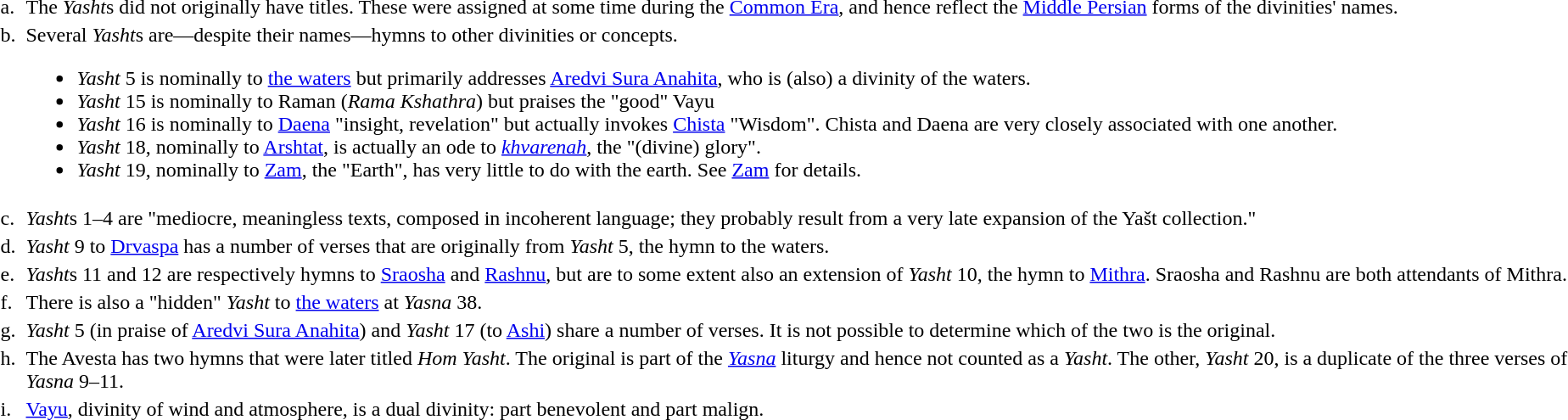<table>
<tr>
<td valign="top">a. </td>
<td>The <em>Yasht</em>s did not originally have titles. These were assigned at some time during the <a href='#'>Common Era</a>, and hence reflect the <a href='#'>Middle Persian</a> forms of the divinities' names.</td>
</tr>
<tr>
<td valign="top">b. </td>
<td>Several <em>Yasht</em>s are—despite their names—hymns to other divinities or concepts.<br><ul><li><em>Yasht</em> 5 is nominally to <a href='#'>the waters</a> but primarily addresses <a href='#'>Aredvi Sura Anahita</a>, who is (also) a divinity of the waters.</li><li><em>Yasht</em> 15 is nominally to Raman (<em>Rama Kshathra</em>) but praises the "good" Vayu</li><li><em>Yasht</em> 16 is nominally to <a href='#'>Daena</a> "insight, revelation" but actually invokes <a href='#'>Chista</a> "Wisdom". Chista and Daena are very closely associated with one another.</li><li><em>Yasht</em> 18, nominally to <a href='#'>Arshtat</a>, is actually an ode to <em><a href='#'>khvarenah</a></em>, the "(divine) glory".</li><li><em>Yasht</em> 19, nominally to <a href='#'>Zam</a>, the "Earth", has very little to do with the earth. See <a href='#'>Zam</a> for details.</li></ul></td>
</tr>
<tr>
<td valign="top">c. </td>
<td><em>Yasht</em>s 1–4 are "mediocre, meaningless texts, composed in incoherent language; they probably result from a very late expansion of the Yašt collection."</td>
</tr>
<tr>
<td valign="top">d. </td>
<td><em>Yasht</em> 9 to <a href='#'>Drvaspa</a> has a number of verses that are originally from <em>Yasht</em> 5, the hymn to the waters.</td>
</tr>
<tr>
<td valign="top">e. </td>
<td><em>Yasht</em>s 11 and 12 are respectively hymns to <a href='#'>Sraosha</a> and <a href='#'>Rashnu</a>, but are to some extent also an extension of <em>Yasht</em> 10, the hymn to <a href='#'>Mithra</a>. Sraosha and Rashnu are both attendants of Mithra.</td>
</tr>
<tr>
<td valign="top">f. </td>
<td>There is also a "hidden" <em>Yasht</em> to <a href='#'>the waters</a> at <em>Yasna</em> 38.</td>
</tr>
<tr>
<td valign="top">g. </td>
<td><em>Yasht</em> 5 (in praise of <a href='#'>Aredvi Sura Anahita</a>) and <em>Yasht</em> 17 (to <a href='#'>Ashi</a>) share a number of verses. It is not possible to determine which of the two is the original.</td>
</tr>
<tr>
<td valign="top">h. </td>
<td>The Avesta has two hymns that were later titled <em>Hom Yasht</em>. The original is part of the <em><a href='#'>Yasna</a></em> liturgy and hence not counted as a <em>Yasht</em>. The other, <em>Yasht</em> 20, is a duplicate of the three verses of <em>Yasna</em> 9–11.</td>
</tr>
<tr>
<td valign="top">i. </td>
<td><a href='#'>Vayu</a>, divinity of wind and atmosphere, is a dual divinity: part benevolent and part malign.</td>
</tr>
</table>
